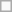<table class="wikitable">
<tr>
<td></td>
</tr>
</table>
